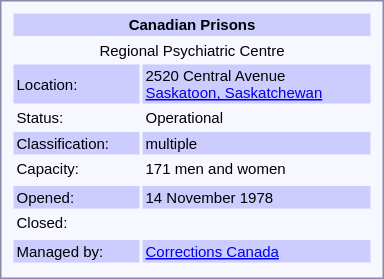<table cellpadding=2 cellspacing=2 align=right width=256px style="font-family: verdana, sans-serif; padding: 6px; margin: 0 0 1em 1em; font-size: 10px; background-color: #f7f8ff; border:1px solid #8888aa;">
<tr style=background:#ccccff>
<td align=center colspan=2><span><strong>Canadian Prisons</strong></span></td>
</tr>
<tr>
<td align=center colspan=2>Regional Psychiatric Centre</td>
</tr>
<tr style=background:#ccccff>
<td style=width:80px>Location:</td>
<td>2520 Central Avenue <br><a href='#'>Saskatoon, Saskatchewan</a></td>
</tr>
<tr>
<td>Status:</td>
<td>Operational</td>
</tr>
<tr style=background:#ccccff>
<td>Classification:</td>
<td>multiple</td>
</tr>
<tr>
<td>Capacity:</td>
<td>171 men and women</td>
</tr>
<tr>
</tr>
<tr style=background:#ccccff>
<td>Opened:</td>
<td>14 November 1978</td>
</tr>
<tr>
<td>Closed:</td>
<td></td>
</tr>
<tr>
</tr>
<tr style=background:#ccccff>
<td>Managed by:</td>
<td><a href='#'>Corrections Canada</a></td>
</tr>
<tr>
</tr>
</table>
